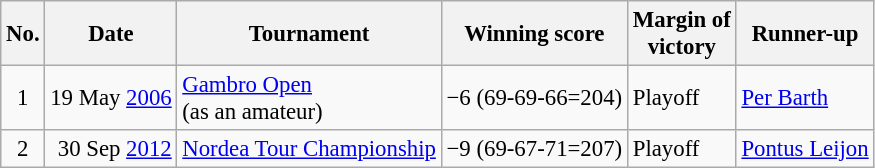<table class="wikitable" style="font-size:95%;">
<tr>
<th>No.</th>
<th>Date</th>
<th>Tournament</th>
<th>Winning score</th>
<th>Margin of<br>victory</th>
<th>Runner-up</th>
</tr>
<tr>
<td align=center>1</td>
<td align=right>19 May <a href='#'>2006</a></td>
<td><a href='#'>Gambro Open</a><br>(as an amateur)</td>
<td>−6 (69-69-66=204)</td>
<td>Playoff</td>
<td> <a href='#'>Per Barth</a></td>
</tr>
<tr>
<td align=center>2</td>
<td align=right>30 Sep <a href='#'>2012</a></td>
<td><a href='#'>Nordea Tour Championship</a></td>
<td>−9 (69-67-71=207)</td>
<td>Playoff</td>
<td> <a href='#'>Pontus Leijon</a></td>
</tr>
</table>
